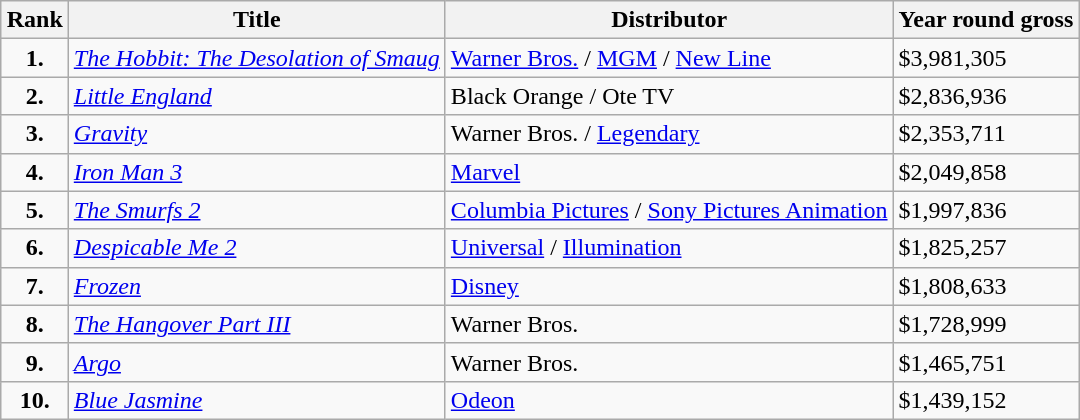<table class="wikitable sortable" style="margin:auto; margin:auto;">
<tr>
<th>Rank</th>
<th>Title</th>
<th>Distributor</th>
<th>Year round gross</th>
</tr>
<tr>
<td style="text-align:center;"><strong>1.</strong></td>
<td><em><a href='#'>The Hobbit: The Desolation of Smaug</a></em></td>
<td><a href='#'>Warner Bros.</a> / <a href='#'>MGM</a> / <a href='#'>New Line</a></td>
<td>$3,981,305</td>
</tr>
<tr>
<td style="text-align:center;"><strong>2.</strong></td>
<td><em><a href='#'>Little England</a></em></td>
<td>Black Orange / Ote TV</td>
<td>$2,836,936</td>
</tr>
<tr>
<td style="text-align:center;"><strong>3.</strong></td>
<td><em><a href='#'>Gravity</a></em></td>
<td>Warner Bros. / <a href='#'>Legendary</a></td>
<td>$2,353,711</td>
</tr>
<tr>
<td style="text-align:center;"><strong>4.</strong></td>
<td><em><a href='#'>Iron Man 3</a></em></td>
<td><a href='#'>Marvel</a></td>
<td>$2,049,858</td>
</tr>
<tr>
<td style="text-align:center;"><strong>5.</strong></td>
<td><em><a href='#'>The Smurfs 2</a></em></td>
<td><a href='#'>Columbia Pictures</a> / <a href='#'>Sony Pictures Animation</a></td>
<td>$1,997,836</td>
</tr>
<tr>
<td style="text-align:center;"><strong>6.</strong></td>
<td><em><a href='#'>Despicable Me 2</a></em></td>
<td><a href='#'>Universal</a> / <a href='#'>Illumination</a></td>
<td>$1,825,257</td>
</tr>
<tr>
<td style="text-align:center;"><strong>7.</strong></td>
<td><em><a href='#'>Frozen</a></em></td>
<td><a href='#'>Disney</a></td>
<td>$1,808,633</td>
</tr>
<tr>
<td style="text-align:center;"><strong>8.</strong></td>
<td><em><a href='#'>The Hangover Part III</a></em></td>
<td>Warner Bros.</td>
<td>$1,728,999</td>
</tr>
<tr>
<td style="text-align:center;"><strong>9.</strong></td>
<td><em><a href='#'>Argo</a></em></td>
<td>Warner Bros.</td>
<td>$1,465,751</td>
</tr>
<tr>
<td style="text-align:center;"><strong>10.</strong></td>
<td><em><a href='#'>Blue Jasmine</a></em></td>
<td><a href='#'>Odeon</a></td>
<td>$1,439,152</td>
</tr>
</table>
